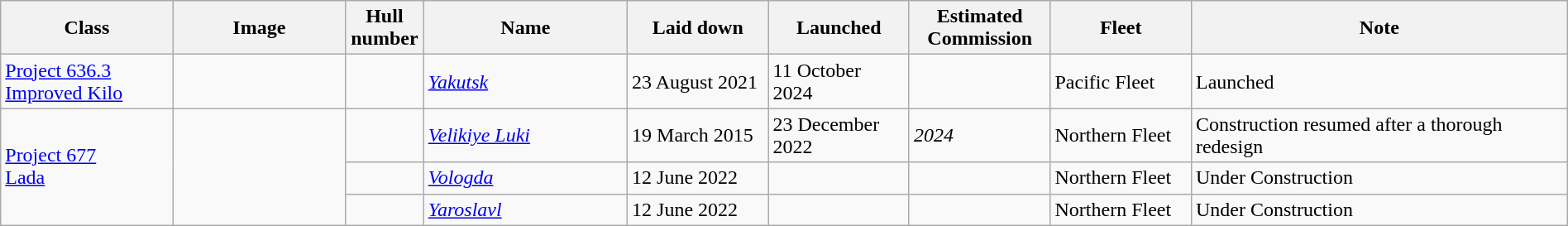<table class="wikitable" style="width:100%;">
<tr>
<th style="width:11%;">Class</th>
<th style="width:11%;">Image</th>
<th style="width:5%;">Hull number</th>
<th style="width:13%;">Name</th>
<th style="width:9%;">Laid down</th>
<th style="width:9%;">Launched</th>
<th style="width:9%;">Estimated<br>Commission</th>
<th style="width:9%;">Fleet</th>
<th style="width:24%;">Note</th>
</tr>
<tr>
<td rowspan="1"><a href='#'>Project 636.3<br>Improved Kilo</a></td>
<td rowspan="1"></td>
<td></td>
<td><a href='#'><em>Yakutsk</em></a></td>
<td>23 August 2021</td>
<td>11 October 2024</td>
<td></td>
<td>Pacific Fleet</td>
<td>Launched</td>
</tr>
<tr>
<td rowspan="3"><a href='#'>Project 677<br>Lada</a></td>
<td rowspan="3"></td>
<td></td>
<td><a href='#'><em>Velikiye Luki</em></a></td>
<td>19 March 2015</td>
<td>23 December 2022</td>
<td><em>2024</em></td>
<td>Northern Fleet</td>
<td>Construction resumed after a thorough redesign</td>
</tr>
<tr>
<td></td>
<td><a href='#'><em>Vologda</em></a></td>
<td>12 June 2022</td>
<td></td>
<td></td>
<td>Northern Fleet</td>
<td>Under Construction</td>
</tr>
<tr>
<td></td>
<td><a href='#'><em>Yaroslavl</em></a></td>
<td>12 June 2022</td>
<td></td>
<td></td>
<td>Northern Fleet</td>
<td>Under Construction</td>
</tr>
</table>
